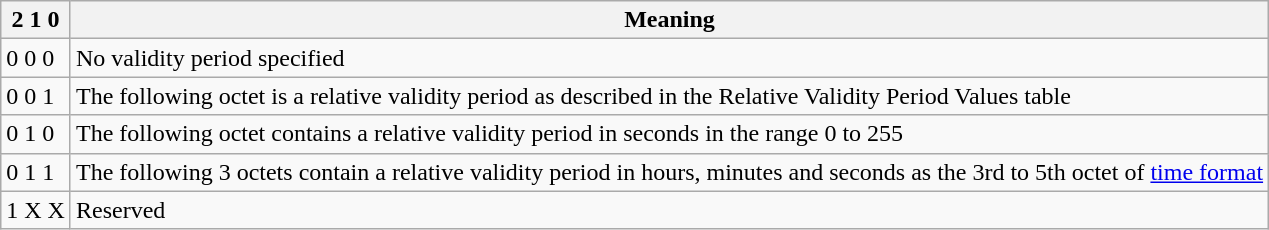<table class="wikitable" style="text-align:left">
<tr>
<th>2 1 0</th>
<th>Meaning</th>
</tr>
<tr>
<td>0 0 0</td>
<td>No validity period specified</td>
</tr>
<tr>
<td>0 0 1</td>
<td>The following octet is a relative validity period as described in the Relative Validity Period Values table</td>
</tr>
<tr>
<td>0 1 0</td>
<td>The following octet contains a relative validity period in seconds in the range 0 to 255</td>
</tr>
<tr>
<td>0 1 1</td>
<td>The following 3 octets contain a relative validity period in hours, minutes and seconds as the 3rd to 5th octet of <a href='#'>time format</a></td>
</tr>
<tr>
<td>1 X X</td>
<td>Reserved</td>
</tr>
</table>
